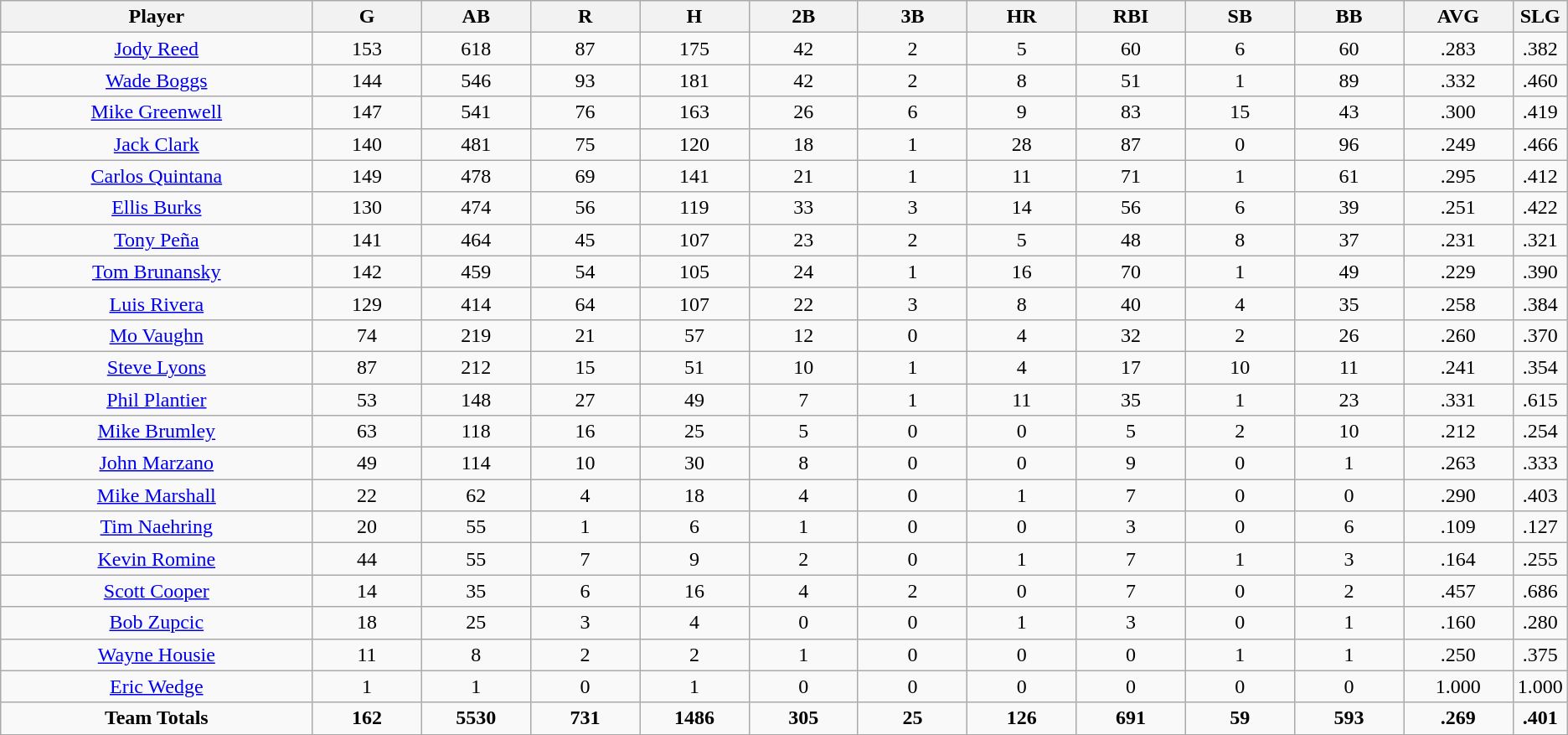<table class=wikitable style="text-align:center">
<tr>
<th bgcolor=#DDDDFF; width="20%">Player</th>
<th bgcolor=#DDDDFF; width="7%">G</th>
<th bgcolor=#DDDDFF; width="7%">AB</th>
<th bgcolor=#DDDDFF; width="7%">R</th>
<th bgcolor=#DDDDFF; width="7%">H</th>
<th bgcolor=#DDDDFF; width="7%">2B</th>
<th bgcolor=#DDDDFF; width="7%">3B</th>
<th bgcolor=#DDDDFF; width="7%">HR</th>
<th bgcolor=#DDDDFF; width="7%">RBI</th>
<th bgcolor=#DDDDFF; width="7%">SB</th>
<th bgcolor=#DDDDFF; width="7%">BB</th>
<th bgcolor=#DDDDFF; width="7%">AVG</th>
<th bgcolor=#DDDDFF; width="7%">SLG</th>
</tr>
<tr>
<td><a href='#'>Jody Reed</a></td>
<td>153</td>
<td>618</td>
<td>87</td>
<td>175</td>
<td>42</td>
<td>2</td>
<td>5</td>
<td>60</td>
<td>6</td>
<td>60</td>
<td>.283</td>
<td>.382</td>
</tr>
<tr>
<td><a href='#'>Wade Boggs</a></td>
<td>144</td>
<td>546</td>
<td>93</td>
<td>181</td>
<td>42</td>
<td>2</td>
<td>8</td>
<td>51</td>
<td>1</td>
<td>89</td>
<td>.332</td>
<td>.460</td>
</tr>
<tr>
<td><a href='#'>Mike Greenwell</a></td>
<td>147</td>
<td>541</td>
<td>76</td>
<td>163</td>
<td>26</td>
<td>6</td>
<td>9</td>
<td>83</td>
<td>15</td>
<td>43</td>
<td>.300</td>
<td>.419</td>
</tr>
<tr>
<td><a href='#'>Jack Clark</a></td>
<td>140</td>
<td>481</td>
<td>75</td>
<td>120</td>
<td>18</td>
<td>1</td>
<td>28</td>
<td>87</td>
<td>0</td>
<td>96</td>
<td>.249</td>
<td>.466</td>
</tr>
<tr>
<td><a href='#'>Carlos Quintana</a></td>
<td>149</td>
<td>478</td>
<td>69</td>
<td>141</td>
<td>21</td>
<td>1</td>
<td>11</td>
<td>71</td>
<td>1</td>
<td>61</td>
<td>.295</td>
<td>.412</td>
</tr>
<tr>
<td><a href='#'>Ellis Burks</a></td>
<td>130</td>
<td>474</td>
<td>56</td>
<td>119</td>
<td>33</td>
<td>3</td>
<td>14</td>
<td>56</td>
<td>6</td>
<td>39</td>
<td>.251</td>
<td>.422</td>
</tr>
<tr>
<td><a href='#'>Tony Peña</a></td>
<td>141</td>
<td>464</td>
<td>45</td>
<td>107</td>
<td>23</td>
<td>2</td>
<td>5</td>
<td>48</td>
<td>8</td>
<td>37</td>
<td>.231</td>
<td>.321</td>
</tr>
<tr>
<td><a href='#'>Tom Brunansky</a></td>
<td>142</td>
<td>459</td>
<td>54</td>
<td>105</td>
<td>24</td>
<td>1</td>
<td>16</td>
<td>70</td>
<td>1</td>
<td>49</td>
<td>.229</td>
<td>.390</td>
</tr>
<tr>
<td><a href='#'>Luis Rivera</a></td>
<td>129</td>
<td>414</td>
<td>64</td>
<td>107</td>
<td>22</td>
<td>3</td>
<td>8</td>
<td>40</td>
<td>4</td>
<td>35</td>
<td>.258</td>
<td>.384</td>
</tr>
<tr>
<td><a href='#'>Mo Vaughn</a></td>
<td>74</td>
<td>219</td>
<td>21</td>
<td>57</td>
<td>12</td>
<td>0</td>
<td>4</td>
<td>32</td>
<td>2</td>
<td>26</td>
<td>.260</td>
<td>.370</td>
</tr>
<tr>
<td><a href='#'>Steve Lyons</a></td>
<td>87</td>
<td>212</td>
<td>15</td>
<td>51</td>
<td>10</td>
<td>1</td>
<td>4</td>
<td>17</td>
<td>10</td>
<td>11</td>
<td>.241</td>
<td>.354</td>
</tr>
<tr>
<td><a href='#'>Phil Plantier</a></td>
<td>53</td>
<td>148</td>
<td>27</td>
<td>49</td>
<td>7</td>
<td>1</td>
<td>11</td>
<td>35</td>
<td>1</td>
<td>23</td>
<td>.331</td>
<td>.615</td>
</tr>
<tr>
<td><a href='#'>Mike Brumley</a></td>
<td>63</td>
<td>118</td>
<td>16</td>
<td>25</td>
<td>5</td>
<td>0</td>
<td>0</td>
<td>5</td>
<td>2</td>
<td>10</td>
<td>.212</td>
<td>.254</td>
</tr>
<tr>
<td><a href='#'>John Marzano</a></td>
<td>49</td>
<td>114</td>
<td>10</td>
<td>30</td>
<td>8</td>
<td>0</td>
<td>0</td>
<td>9</td>
<td>0</td>
<td>1</td>
<td>.263</td>
<td>.333</td>
</tr>
<tr>
<td><a href='#'>Mike Marshall</a></td>
<td>22</td>
<td>62</td>
<td>4</td>
<td>18</td>
<td>4</td>
<td>0</td>
<td>1</td>
<td>7</td>
<td>0</td>
<td>0</td>
<td>.290</td>
<td>.403</td>
</tr>
<tr>
<td><a href='#'>Tim Naehring</a></td>
<td>20</td>
<td>55</td>
<td>1</td>
<td>6</td>
<td>1</td>
<td>0</td>
<td>0</td>
<td>3</td>
<td>0</td>
<td>6</td>
<td>.109</td>
<td>.127</td>
</tr>
<tr>
<td><a href='#'>Kevin Romine</a></td>
<td>44</td>
<td>55</td>
<td>7</td>
<td>9</td>
<td>2</td>
<td>0</td>
<td>1</td>
<td>7</td>
<td>1</td>
<td>3</td>
<td>.164</td>
<td>.255</td>
</tr>
<tr>
<td><a href='#'>Scott Cooper</a></td>
<td>14</td>
<td>35</td>
<td>6</td>
<td>16</td>
<td>4</td>
<td>2</td>
<td>0</td>
<td>7</td>
<td>0</td>
<td>2</td>
<td>.457</td>
<td>.686</td>
</tr>
<tr>
<td><a href='#'>Bob Zupcic</a></td>
<td>18</td>
<td>25</td>
<td>3</td>
<td>4</td>
<td>0</td>
<td>0</td>
<td>1</td>
<td>3</td>
<td>0</td>
<td>1</td>
<td>.160</td>
<td>.280</td>
</tr>
<tr>
<td><a href='#'>Wayne Housie</a></td>
<td>11</td>
<td>8</td>
<td>2</td>
<td>2</td>
<td>1</td>
<td>0</td>
<td>0</td>
<td>0</td>
<td>1</td>
<td>1</td>
<td>.250</td>
<td>.375</td>
</tr>
<tr>
<td><a href='#'>Eric Wedge</a></td>
<td>1</td>
<td>1</td>
<td>0</td>
<td>1</td>
<td>0</td>
<td>0</td>
<td>0</td>
<td>0</td>
<td>0</td>
<td>0</td>
<td>1.000</td>
<td>1.000</td>
</tr>
<tr>
<td><strong>Team Totals</strong></td>
<td><strong>162</strong></td>
<td><strong>5530</strong></td>
<td><strong>731</strong></td>
<td><strong>1486</strong></td>
<td><strong>305</strong></td>
<td><strong>25</strong></td>
<td><strong>126</strong></td>
<td><strong>691</strong></td>
<td><strong>59</strong></td>
<td><strong>593</strong></td>
<td><strong>.269</strong></td>
<td><strong>.401</strong></td>
</tr>
</table>
